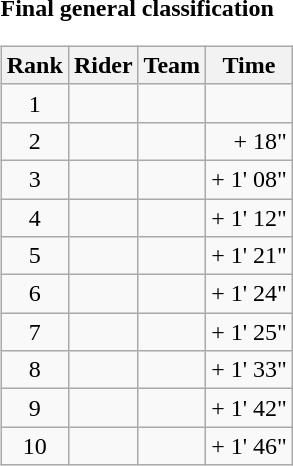<table>
<tr>
<td><strong>Final general classification</strong><br><table class="wikitable">
<tr>
<th scope="col">Rank</th>
<th scope="col">Rider</th>
<th scope="col">Team</th>
<th scope="col">Time</th>
</tr>
<tr>
<td style="text-align:center;">1</td>
<td></td>
<td></td>
<td style="text-align:right;"></td>
</tr>
<tr>
<td style="text-align:center;">2</td>
<td></td>
<td></td>
<td style="text-align:right;">+ 18"</td>
</tr>
<tr>
<td style="text-align:center;">3</td>
<td></td>
<td></td>
<td style="text-align:right;">+ 1' 08"</td>
</tr>
<tr>
<td style="text-align:center;">4</td>
<td></td>
<td></td>
<td style="text-align:right;">+ 1' 12"</td>
</tr>
<tr>
<td style="text-align:center;">5</td>
<td></td>
<td></td>
<td style="text-align:right;">+ 1' 21"</td>
</tr>
<tr>
<td style="text-align:center;">6</td>
<td></td>
<td></td>
<td style="text-align:right;">+ 1' 24"</td>
</tr>
<tr>
<td style="text-align:center;">7</td>
<td></td>
<td></td>
<td style="text-align:right;">+ 1' 25"</td>
</tr>
<tr>
<td style="text-align:center;">8</td>
<td></td>
<td></td>
<td style="text-align:right;">+ 1' 33"</td>
</tr>
<tr>
<td style="text-align:center;">9</td>
<td></td>
<td></td>
<td style="text-align:right;">+ 1' 42"</td>
</tr>
<tr>
<td style="text-align:center;">10</td>
<td></td>
<td></td>
<td style="text-align:right;">+ 1' 46"</td>
</tr>
</table>
</td>
</tr>
</table>
